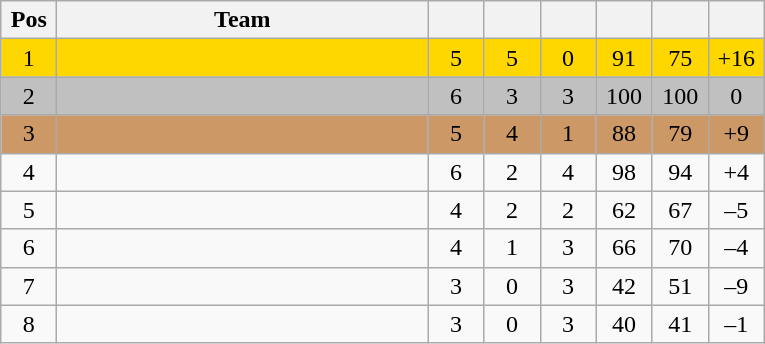<table class="wikitable" style="text-align:center">
<tr>
<th width=30>Pos</th>
<th ! width=240>Team</th>
<th ! width=30></th>
<th ! width=30></th>
<th ! width=30></th>
<th ! width=30></th>
<th ! width=30></th>
<th ! width=30></th>
</tr>
<tr bgcolor=gold>
<td>1</td>
<td align=left></td>
<td>5</td>
<td>5</td>
<td>0</td>
<td>91</td>
<td>75</td>
<td>+16</td>
</tr>
<tr bgcolor=silver>
<td>2</td>
<td align=left></td>
<td>6</td>
<td>3</td>
<td>3</td>
<td>100</td>
<td>100</td>
<td>0</td>
</tr>
<tr bgcolor=cc9966>
<td>3</td>
<td align=left></td>
<td>5</td>
<td>4</td>
<td>1</td>
<td>88</td>
<td>79</td>
<td>+9</td>
</tr>
<tr>
<td>4</td>
<td align=left></td>
<td>6</td>
<td>2</td>
<td>4</td>
<td>98</td>
<td>94</td>
<td>+4</td>
</tr>
<tr>
<td>5</td>
<td align=left></td>
<td>4</td>
<td>2</td>
<td>2</td>
<td>62</td>
<td>67</td>
<td>–5</td>
</tr>
<tr>
<td>6</td>
<td align=left></td>
<td>4</td>
<td>1</td>
<td>3</td>
<td>66</td>
<td>70</td>
<td>–4</td>
</tr>
<tr>
<td>7</td>
<td align=left></td>
<td>3</td>
<td>0</td>
<td>3</td>
<td>42</td>
<td>51</td>
<td>–9</td>
</tr>
<tr>
<td>8</td>
<td align=left></td>
<td>3</td>
<td>0</td>
<td>3</td>
<td>40</td>
<td>41</td>
<td>–1</td>
</tr>
</table>
